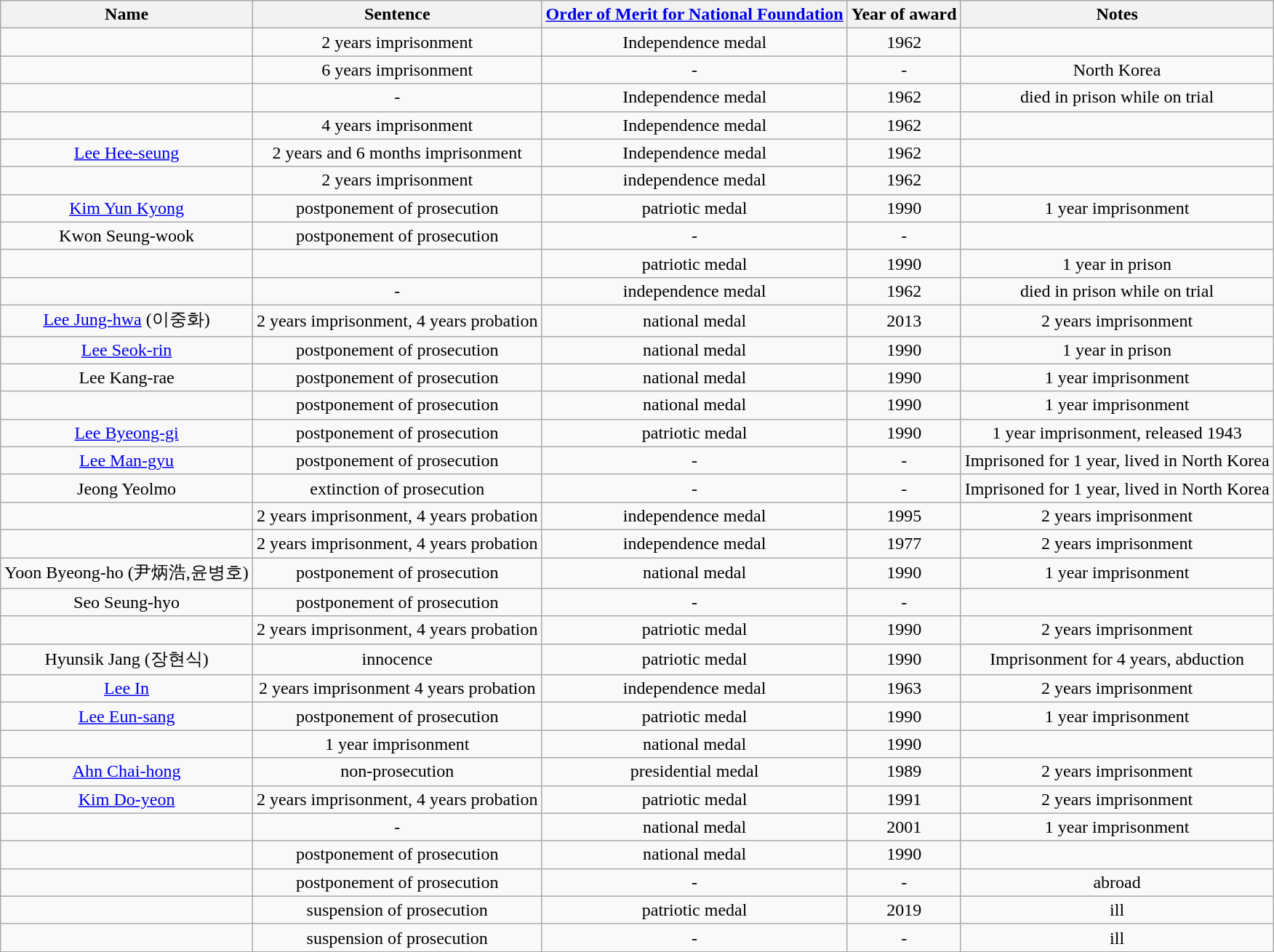<table class='wikitable' style="text-align:center">
<tr>
<th>Name</th>
<th>Sentence</th>
<th><a href='#'>Order of Merit for National Foundation</a></th>
<th>Year of award</th>
<th>Notes</th>
</tr>
<tr>
<td></td>
<td>2 years imprisonment</td>
<td>Independence medal</td>
<td>1962</td>
<td></td>
</tr>
<tr>
<td></td>
<td>6 years imprisonment</td>
<td>-</td>
<td>-</td>
<td>North Korea</td>
</tr>
<tr>
<td></td>
<td>-</td>
<td>Independence medal</td>
<td>1962</td>
<td>died in prison while on trial</td>
</tr>
<tr>
<td></td>
<td>4 years imprisonment</td>
<td>Independence medal</td>
<td>1962</td>
<td></td>
</tr>
<tr>
<td><a href='#'>Lee Hee-seung</a></td>
<td>2 years and 6 months imprisonment</td>
<td>Independence medal</td>
<td>1962</td>
<td></td>
</tr>
<tr>
<td></td>
<td>2 years imprisonment</td>
<td>independence medal</td>
<td>1962</td>
<td></td>
</tr>
<tr>
<td><a href='#'>Kim Yun Kyong</a></td>
<td>postponement of prosecution</td>
<td>patriotic medal</td>
<td>1990</td>
<td>1 year imprisonment</td>
</tr>
<tr>
<td>Kwon Seung-wook</td>
<td>postponement of prosecution</td>
<td>-</td>
<td>-</td>
<td></td>
</tr>
<tr>
<td></td>
<td></td>
<td>patriotic medal</td>
<td>1990</td>
<td>1 year in prison</td>
</tr>
<tr>
<td></td>
<td>-</td>
<td>independence medal</td>
<td>1962</td>
<td>died in prison while on trial</td>
</tr>
<tr>
<td><a href='#'>Lee Jung-hwa</a> (이중화)</td>
<td>2 years imprisonment, 4 years probation</td>
<td>national medal</td>
<td>2013</td>
<td>2 years imprisonment</td>
</tr>
<tr>
<td><a href='#'>Lee Seok-rin</a></td>
<td>postponement of prosecution</td>
<td>national medal</td>
<td>1990</td>
<td>1 year in prison</td>
</tr>
<tr>
<td>Lee Kang-rae</td>
<td>postponement of prosecution</td>
<td>national medal</td>
<td>1990</td>
<td>1 year imprisonment</td>
</tr>
<tr>
<td></td>
<td>postponement of prosecution</td>
<td>national medal</td>
<td>1990</td>
<td>1 year imprisonment</td>
</tr>
<tr>
<td><a href='#'>Lee Byeong-gi</a></td>
<td>postponement of prosecution</td>
<td>patriotic medal</td>
<td>1990</td>
<td>1 year imprisonment, released 1943</td>
</tr>
<tr>
<td><a href='#'>Lee Man-gyu</a></td>
<td>postponement of prosecution</td>
<td>-</td>
<td>-</td>
<td>Imprisoned for 1 year, lived in North Korea</td>
</tr>
<tr>
<td>Jeong Yeolmo</td>
<td>extinction of prosecution</td>
<td>-</td>
<td>-</td>
<td>Imprisoned for 1 year, lived in North Korea</td>
</tr>
<tr>
<td></td>
<td>2 years imprisonment, 4 years probation</td>
<td>independence medal</td>
<td>1995</td>
<td>2 years imprisonment</td>
</tr>
<tr>
<td></td>
<td>2 years imprisonment, 4 years probation</td>
<td>independence medal</td>
<td>1977</td>
<td>2 years imprisonment</td>
</tr>
<tr>
<td>Yoon Byeong-ho (尹炳浩,윤병호)</td>
<td>postponement of prosecution</td>
<td>national medal</td>
<td>1990</td>
<td>1 year imprisonment</td>
</tr>
<tr>
<td>Seo Seung-hyo</td>
<td>postponement of prosecution</td>
<td>-</td>
<td>-</td>
<td></td>
</tr>
<tr>
<td></td>
<td>2 years imprisonment, 4 years probation</td>
<td>patriotic medal</td>
<td>1990</td>
<td>2 years imprisonment</td>
</tr>
<tr>
<td>Hyunsik Jang (장현식)</td>
<td>innocence</td>
<td>patriotic medal</td>
<td>1990</td>
<td>Imprisonment for 4 years, abduction</td>
</tr>
<tr>
<td><a href='#'>Lee In</a></td>
<td>2 years imprisonment 4 years probation</td>
<td>independence medal</td>
<td>1963</td>
<td>2 years imprisonment</td>
</tr>
<tr>
<td><a href='#'>Lee Eun-sang</a></td>
<td>postponement of prosecution</td>
<td>patriotic medal</td>
<td>1990</td>
<td>1 year imprisonment</td>
</tr>
<tr>
<td></td>
<td>1 year imprisonment</td>
<td>national medal</td>
<td>1990</td>
<td></td>
</tr>
<tr>
<td><a href='#'>Ahn Chai-hong</a></td>
<td>non-prosecution</td>
<td>presidential medal</td>
<td>1989</td>
<td>2 years imprisonment</td>
</tr>
<tr>
<td><a href='#'>Kim Do-yeon</a></td>
<td>2 years imprisonment, 4 years probation</td>
<td>patriotic medal</td>
<td>1991</td>
<td>2 years imprisonment</td>
</tr>
<tr>
<td></td>
<td>-</td>
<td>national medal</td>
<td>2001</td>
<td>1 year imprisonment</td>
</tr>
<tr>
<td></td>
<td>postponement of prosecution</td>
<td>national medal</td>
<td>1990</td>
<td></td>
</tr>
<tr>
<td></td>
<td>postponement of prosecution</td>
<td>-</td>
<td>-</td>
<td>abroad</td>
</tr>
<tr>
<td></td>
<td>suspension of prosecution</td>
<td>patriotic medal</td>
<td>2019</td>
<td>ill</td>
</tr>
<tr>
<td></td>
<td>suspension of prosecution</td>
<td>-</td>
<td>-</td>
<td>ill</td>
</tr>
<tr>
</tr>
</table>
